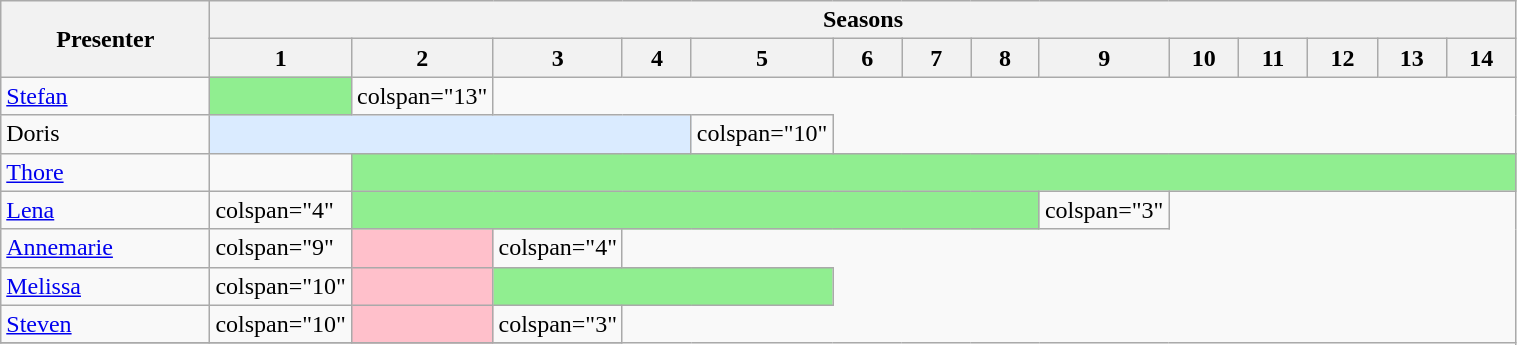<table class="wikitable" width="80%">
<tr>
<th rowspan="2" width="135">Presenter</th>
<th colspan="14">Seasons</th>
</tr>
<tr>
<th width="40">1</th>
<th width="40">2</th>
<th width="40">3</th>
<th width="40">4</th>
<th width="40">5</th>
<th width="40">6</th>
<th width="40">7</th>
<th width="40">8</th>
<th width="40">9</th>
<th width="40">10</th>
<th width="40">11</th>
<th width="40">12</th>
<th width="40">13</th>
<th width="40">14</th>
</tr>
<tr>
<td><a href='#'>Stefan</a></td>
<td style="background:lightgreen"></td>
<td>colspan="13" </td>
</tr>
<tr>
<td>Doris</td>
<td colspan="4" style="background:#DAEBFF"></td>
<td>colspan="10" </td>
</tr>
<tr>
<td><a href='#'>Thore</a></td>
<td></td>
<td colspan="13" style="background:lightgreen"></td>
</tr>
<tr>
<td><a href='#'>Lena</a></td>
<td>colspan="4" </td>
<td colspan="7" style="background:lightgreen"></td>
<td>colspan="3" </td>
</tr>
<tr>
<td><a href='#'>Annemarie</a></td>
<td>colspan="9" </td>
<td style="background:pink"></td>
<td>colspan="4" </td>
</tr>
<tr>
<td><a href='#'>Melissa</a></td>
<td>colspan="10" </td>
<td style="background:pink"></td>
<td colspan="3" style="background:lightgreen"></td>
</tr>
<tr>
<td><a href='#'>Steven</a></td>
<td>colspan="10" </td>
<td style="background:pink"></td>
<td>colspan="3" </td>
</tr>
<tr>
</tr>
</table>
